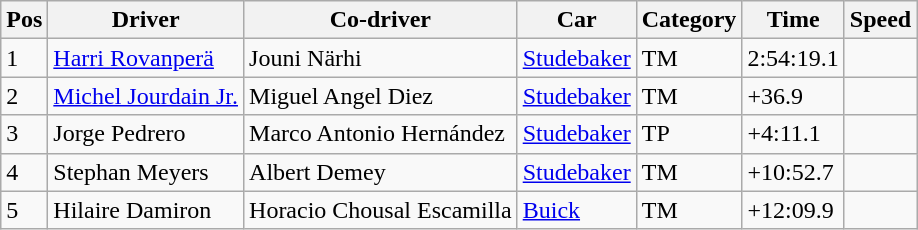<table class="wikitable">
<tr>
<th>Pos</th>
<th>Driver</th>
<th>Co-driver</th>
<th>Car</th>
<th>Category</th>
<th>Time</th>
<th>Speed</th>
</tr>
<tr>
<td>1</td>
<td> <a href='#'>Harri Rovanperä</a></td>
<td> Jouni Närhi</td>
<td><a href='#'>Studebaker</a></td>
<td>TM</td>
<td>2:54:19.1</td>
<td></td>
</tr>
<tr>
<td>2</td>
<td> <a href='#'>Michel Jourdain Jr.</a></td>
<td> Miguel Angel Diez</td>
<td><a href='#'>Studebaker</a></td>
<td>TM</td>
<td>+36.9</td>
<td></td>
</tr>
<tr>
<td>3</td>
<td> Jorge Pedrero</td>
<td> Marco Antonio Hernández</td>
<td><a href='#'>Studebaker</a></td>
<td>TP</td>
<td>+4:11.1</td>
<td></td>
</tr>
<tr>
<td>4</td>
<td> Stephan Meyers</td>
<td> Albert Demey</td>
<td><a href='#'>Studebaker</a></td>
<td>TM</td>
<td>+10:52.7</td>
<td></td>
</tr>
<tr>
<td>5</td>
<td> Hilaire Damiron</td>
<td> Horacio Chousal Escamilla</td>
<td><a href='#'>Buick</a></td>
<td>TM</td>
<td>+12:09.9</td>
<td></td>
</tr>
</table>
